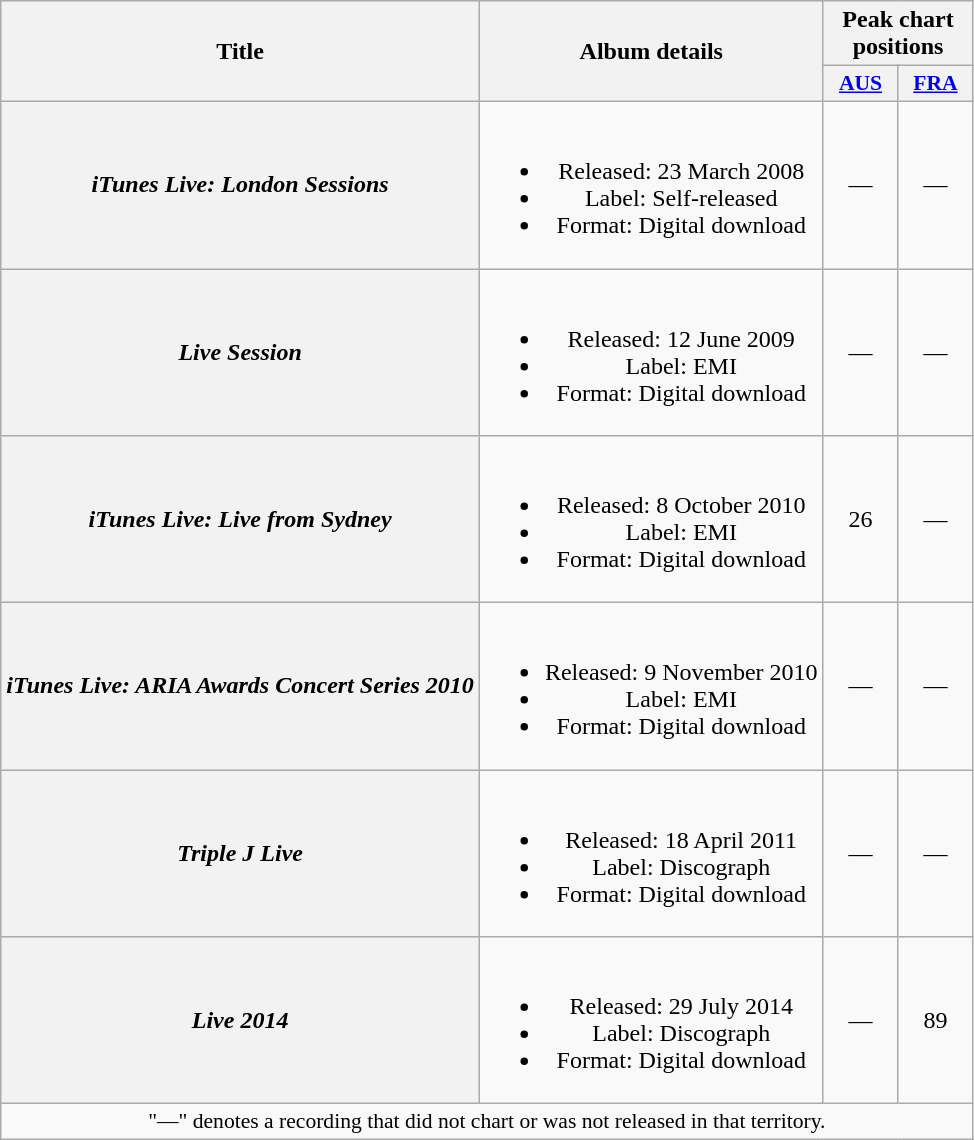<table class="wikitable plainrowheaders" style="text-align:center;" border="1">
<tr>
<th scope="col" rowspan="2">Title</th>
<th scope="col" rowspan="2">Album details</th>
<th scope="col" colspan="2">Peak chart positions</th>
</tr>
<tr>
<th scope="col" style="width:3em;font-size:90%;"><a href='#'>AUS</a><br></th>
<th scope="col" style="width:3em;font-size:90%;"><a href='#'>FRA</a><br></th>
</tr>
<tr>
<th scope="row"><em>iTunes Live: London Sessions</em></th>
<td><br><ul><li>Released: 23 March 2008</li><li>Label: Self-released</li><li>Format: Digital download</li></ul></td>
<td>—</td>
<td>—</td>
</tr>
<tr>
<th scope="row"><em>Live Session</em></th>
<td><br><ul><li>Released: 12 June 2009</li><li>Label: EMI</li><li>Format: Digital download</li></ul></td>
<td>—</td>
<td>—</td>
</tr>
<tr>
<th scope="row"><em>iTunes Live: Live from Sydney</em></th>
<td><br><ul><li>Released: 8 October 2010</li><li>Label: EMI</li><li>Format: Digital download</li></ul></td>
<td>26</td>
<td>—</td>
</tr>
<tr>
<th scope="row"><em>iTunes Live: ARIA Awards Concert Series 2010</em></th>
<td><br><ul><li>Released: 9 November 2010</li><li>Label: EMI</li><li>Format: Digital download</li></ul></td>
<td>—</td>
<td>—</td>
</tr>
<tr>
<th scope="row"><em>Triple J Live</em></th>
<td><br><ul><li>Released: 18 April 2011</li><li>Label: Discograph</li><li>Format: Digital download</li></ul></td>
<td>—</td>
<td>—</td>
</tr>
<tr>
<th scope="row"><em>Live 2014</em></th>
<td><br><ul><li>Released: 29 July 2014</li><li>Label: Discograph</li><li>Format: Digital download</li></ul></td>
<td>—</td>
<td>89</td>
</tr>
<tr>
<td colspan="4" style="font-size:90%">"—" denotes a recording that did not chart or was not released in that territory.</td>
</tr>
</table>
